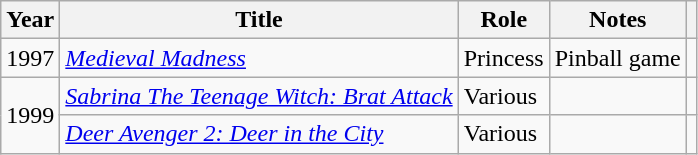<table class="wikitable sortable">
<tr>
<th scope="col">Year</th>
<th scope="col">Title</th>
<th scope="col">Role</th>
<th scope="col" class="unsortable">Notes</th>
<th class="unsortable"></th>
</tr>
<tr>
<td>1997</td>
<td><em><a href='#'>Medieval Madness</a></em></td>
<td>Princess</td>
<td>Pinball game</td>
<td style="text-align:center;"></td>
</tr>
<tr>
<td rowspan="2">1999</td>
<td><em><a href='#'>Sabrina The Teenage Witch: Brat Attack</a></em></td>
<td>Various</td>
<td></td>
<td style="text-align:center;"></td>
</tr>
<tr>
<td><em><a href='#'>Deer Avenger 2: Deer in the City</a></em></td>
<td>Various</td>
<td></td>
<td style="text-align:center;"></td>
</tr>
</table>
